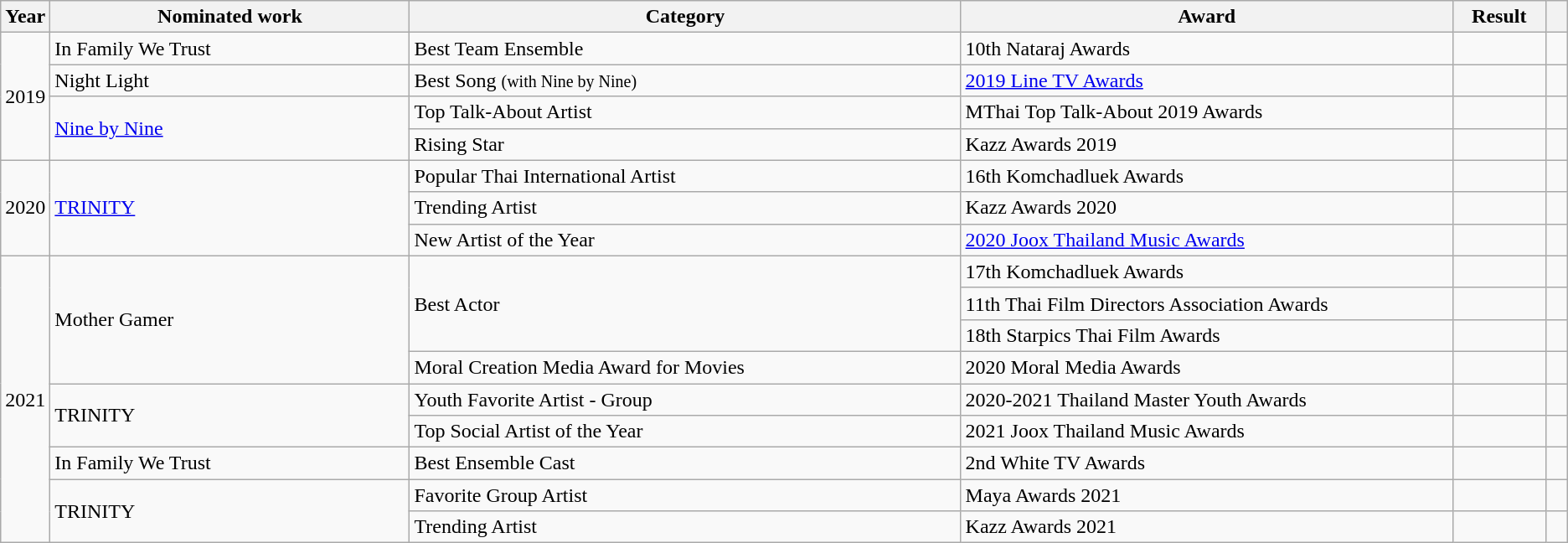<table class="wikitable sortable">
<tr>
<th scope="col" style="width:1em;">Year</th>
<th scope="col" style="width:25em;">Nominated work</th>
<th scope="col" style="width:40em;">Category</th>
<th scope="col" style="width:35em;">Award</th>
<th scope="col" style="width:5em;">Result</th>
<th scope="col" style="width:1em;" class="unsortable"></th>
</tr>
<tr>
<td rowspan="4">2019</td>
<td>In Family We Trust</td>
<td>Best Team Ensemble</td>
<td>10th Nataraj Awards</td>
<td></td>
<td style="text-align: center;"></td>
</tr>
<tr>
<td>Night Light</td>
<td>Best Song <small>(with Nine by Nine)</small></td>
<td><a href='#'>2019 Line TV Awards</a></td>
<td></td>
<td style="text-align: center;"></td>
</tr>
<tr>
<td rowspan="2"><a href='#'>Nine by Nine</a></td>
<td>Top Talk-About Artist</td>
<td>MThai Top Talk-About 2019 Awards</td>
<td></td>
<td style="text-align:center;"></td>
</tr>
<tr>
<td>Rising Star</td>
<td>Kazz Awards 2019</td>
<td></td>
<td style="text-align:center;"></td>
</tr>
<tr>
<td rowspan="3">2020</td>
<td rowspan="3"><a href='#'>TRINITY</a></td>
<td>Popular Thai International Artist</td>
<td>16th Komchadluek Awards</td>
<td></td>
<td style="text-align: center;"></td>
</tr>
<tr>
<td>Trending Artist</td>
<td>Kazz Awards 2020</td>
<td></td>
<td style="text-align:center;"></td>
</tr>
<tr>
<td>New Artist of the Year</td>
<td><a href='#'>2020 Joox Thailand Music Awards</a></td>
<td></td>
<td style="text-align:center;"></td>
</tr>
<tr>
<td rowspan="9">2021</td>
<td rowspan="4">Mother Gamer</td>
<td rowspan="3">Best Actor</td>
<td>17th Komchadluek Awards</td>
<td></td>
<td style="text-align:center;"></td>
</tr>
<tr>
<td>11th Thai Film Directors Association Awards</td>
<td></td>
<td style="text-align:center;"></td>
</tr>
<tr>
<td>18th Starpics Thai Film Awards</td>
<td></td>
<td style="text-align:center;"></td>
</tr>
<tr>
<td>Moral Creation Media Award for Movies</td>
<td>2020 Moral Media Awards</td>
<td></td>
<td style="text-align:center;"></td>
</tr>
<tr>
<td rowspan="2">TRINITY</td>
<td>Youth Favorite Artist - Group</td>
<td>2020-2021 Thailand Master Youth Awards</td>
<td></td>
<td style="text-align:center;"></td>
</tr>
<tr>
<td>Top Social Artist of the Year</td>
<td>2021 Joox Thailand Music Awards</td>
<td></td>
<td style="text-align:center;"></td>
</tr>
<tr>
<td>In Family We Trust</td>
<td>Best Ensemble Cast</td>
<td>2nd White TV Awards</td>
<td></td>
<td style="text-align:center;"></td>
</tr>
<tr>
<td rowspan="2">TRINITY</td>
<td>Favorite Group Artist</td>
<td>Maya Awards 2021</td>
<td></td>
<td style="text-align:center;"></td>
</tr>
<tr>
<td>Trending Artist</td>
<td>Kazz Awards 2021</td>
<td></td>
<td style="text-align:center;"></td>
</tr>
</table>
